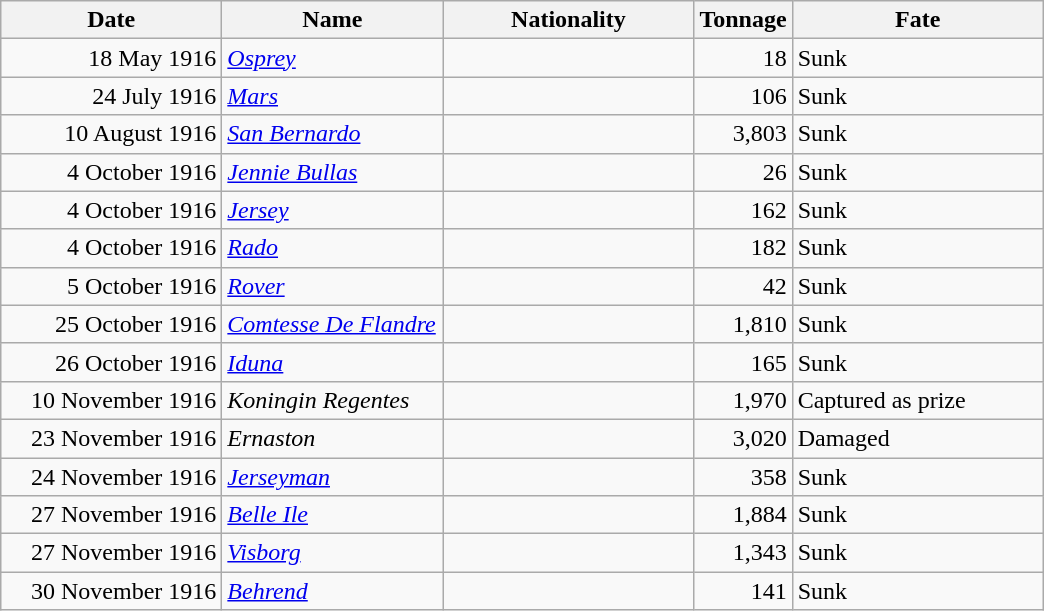<table class="wikitable sortable">
<tr>
<th width="140px">Date</th>
<th width="140px">Name</th>
<th width="160px">Nationality</th>
<th width="25px">Tonnage</th>
<th width="160px">Fate</th>
</tr>
<tr>
<td align="right">18 May 1916</td>
<td align="left"><a href='#'><em>Osprey</em></a></td>
<td align="left"></td>
<td align="right">18</td>
<td align="left">Sunk</td>
</tr>
<tr>
<td align="right">24 July 1916</td>
<td align="left"><a href='#'><em>Mars</em></a></td>
<td align="left"></td>
<td align="right">106</td>
<td align="left">Sunk</td>
</tr>
<tr>
<td align="right">10 August 1916</td>
<td align="left"><a href='#'><em>San Bernardo</em></a></td>
<td align="left"></td>
<td align="right">3,803</td>
<td align="left">Sunk</td>
</tr>
<tr>
<td align="right">4 October 1916</td>
<td align="left"><a href='#'><em>Jennie Bullas</em></a></td>
<td align="left"></td>
<td align="right">26</td>
<td align="left">Sunk</td>
</tr>
<tr>
<td align="right">4 October 1916</td>
<td align="left"><a href='#'><em>Jersey</em></a></td>
<td align="left"></td>
<td align="right">162</td>
<td align="left">Sunk</td>
</tr>
<tr>
<td align="right">4 October 1916</td>
<td align="left"><a href='#'><em>Rado</em></a></td>
<td align="left"></td>
<td align="right">182</td>
<td align="left">Sunk</td>
</tr>
<tr>
<td align="right">5 October 1916</td>
<td align="left"><a href='#'><em>Rover</em></a></td>
<td align="left"></td>
<td align="right">42</td>
<td align="left">Sunk</td>
</tr>
<tr>
<td align="right">25 October 1916</td>
<td align="left"><a href='#'><em>Comtesse De Flandre</em></a></td>
<td align="left"></td>
<td align="right">1,810</td>
<td align="left">Sunk</td>
</tr>
<tr>
<td align="right">26 October 1916</td>
<td align="left"><a href='#'><em>Iduna</em></a></td>
<td align="left"></td>
<td align="right">165</td>
<td align="left">Sunk</td>
</tr>
<tr>
<td align="right">10 November 1916</td>
<td align="left"><em>Koningin Regentes</em></td>
<td align="left"></td>
<td align="right">1,970</td>
<td align="left">Captured as prize</td>
</tr>
<tr>
<td align="right">23 November 1916</td>
<td align="left"><em>Ernaston</em></td>
<td align="left"></td>
<td align="right">3,020</td>
<td align="left">Damaged</td>
</tr>
<tr>
<td align="right">24 November 1916</td>
<td align="left"><a href='#'><em>Jerseyman</em></a></td>
<td align="left"></td>
<td align="right">358</td>
<td align="left">Sunk</td>
</tr>
<tr>
<td align="right">27 November 1916</td>
<td align="left"><a href='#'><em>Belle Ile</em></a></td>
<td align="left"></td>
<td align="right">1,884</td>
<td align="left">Sunk</td>
</tr>
<tr>
<td align="right">27 November 1916</td>
<td align="left"><a href='#'><em>Visborg</em></a></td>
<td align="left"></td>
<td align="right">1,343</td>
<td align="left">Sunk</td>
</tr>
<tr>
<td align="right">30 November 1916</td>
<td align="left"><a href='#'><em>Behrend</em></a></td>
<td align="left"></td>
<td align="right">141</td>
<td align="left">Sunk</td>
</tr>
</table>
